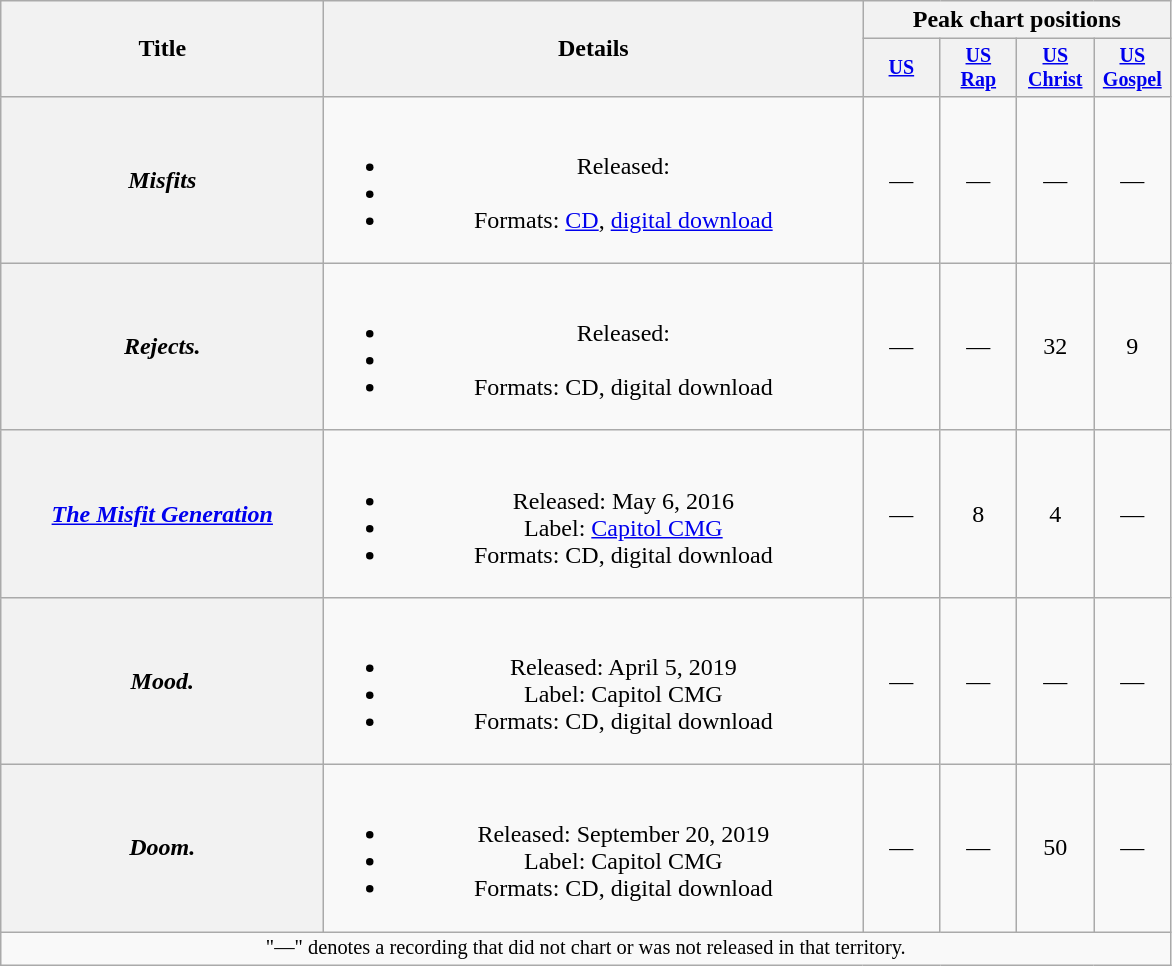<table class="wikitable plainrowheaders" style="text-align:center;">
<tr>
<th rowspan="2" scope="col" style="width:13em;">Title</th>
<th rowspan="2" scope="col" style="width:22em;">Details</th>
<th colspan="4">Peak chart positions</th>
</tr>
<tr style="font-size:smaller;">
<th scope="col" width="45"><a href='#'>US</a><br></th>
<th scope="col" width="45"><a href='#'>US<br>Rap</a><br></th>
<th scope="col" width="45"><a href='#'>US<br>Christ</a><br></th>
<th scope="col" width="45"><a href='#'>US<br>Gospel</a><br></th>
</tr>
<tr>
<th scope="row"><em>Misfits</em></th>
<td><br><ul><li>Released: </li><li></li><li>Formats: <a href='#'>CD</a>, <a href='#'>digital download</a></li></ul></td>
<td>—</td>
<td>—</td>
<td>—</td>
<td>—</td>
</tr>
<tr>
<th scope="row"><em>Rejects.</em></th>
<td><br><ul><li>Released: </li><li></li><li>Formats: CD, digital download</li></ul></td>
<td>—</td>
<td>—</td>
<td>32</td>
<td>9</td>
</tr>
<tr>
<th scope="row"><em><a href='#'>The Misfit Generation</a></em></th>
<td><br><ul><li>Released: May 6, 2016</li><li>Label: <a href='#'>Capitol CMG</a></li><li>Formats: CD, digital download</li></ul></td>
<td>—</td>
<td>8</td>
<td>4</td>
<td>—</td>
</tr>
<tr>
<th scope="row"><em>Mood.</em></th>
<td><br><ul><li>Released: April 5, 2019</li><li>Label: Capitol CMG</li><li>Formats: CD, digital download</li></ul></td>
<td>—</td>
<td>—</td>
<td>—</td>
<td>—</td>
</tr>
<tr>
<th scope="row"><em>Doom.</em></th>
<td><br><ul><li>Released: September 20, 2019</li><li>Label: Capitol CMG</li><li>Formats: CD, digital download</li></ul></td>
<td>—</td>
<td>—</td>
<td>50</td>
<td>—</td>
</tr>
<tr>
<td colspan="16" style="font-size:85%">"—" denotes a recording that did not chart or was not released in that territory.</td>
</tr>
</table>
